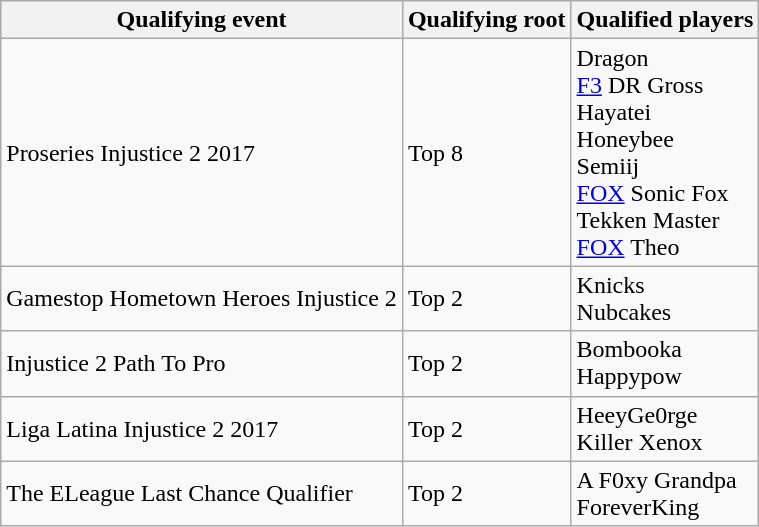<table class="wikitable">
<tr>
<th>Qualifying event</th>
<th>Qualifying root</th>
<th>Qualified players</th>
</tr>
<tr>
<td>Proseries Injustice 2 2017</td>
<td>Top 8</td>
<td> Dragon<br> <a href='#'>F3</a> DR Gross<br> Hayatei<br> Honeybee<br> Semiij<br> <a href='#'>FOX</a> Sonic Fox<br> Tekken Master<br> <a href='#'>FOX</a> Theo</td>
</tr>
<tr>
<td>Gamestop Hometown Heroes Injustice 2</td>
<td>Top 2</td>
<td> Knicks<br> Nubcakes</td>
</tr>
<tr>
<td>Injustice 2 Path To Pro</td>
<td>Top 2</td>
<td> Bombooka<br> Happypow</td>
</tr>
<tr>
<td>Liga Latina Injustice 2 2017</td>
<td>Top 2</td>
<td> HeeyGe0rge<br> Killer Xenox</td>
</tr>
<tr>
<td>The ELeague Last Chance Qualifier</td>
<td>Top 2</td>
<td> A F0xy Grandpa<br> ForeverKing</td>
</tr>
</table>
